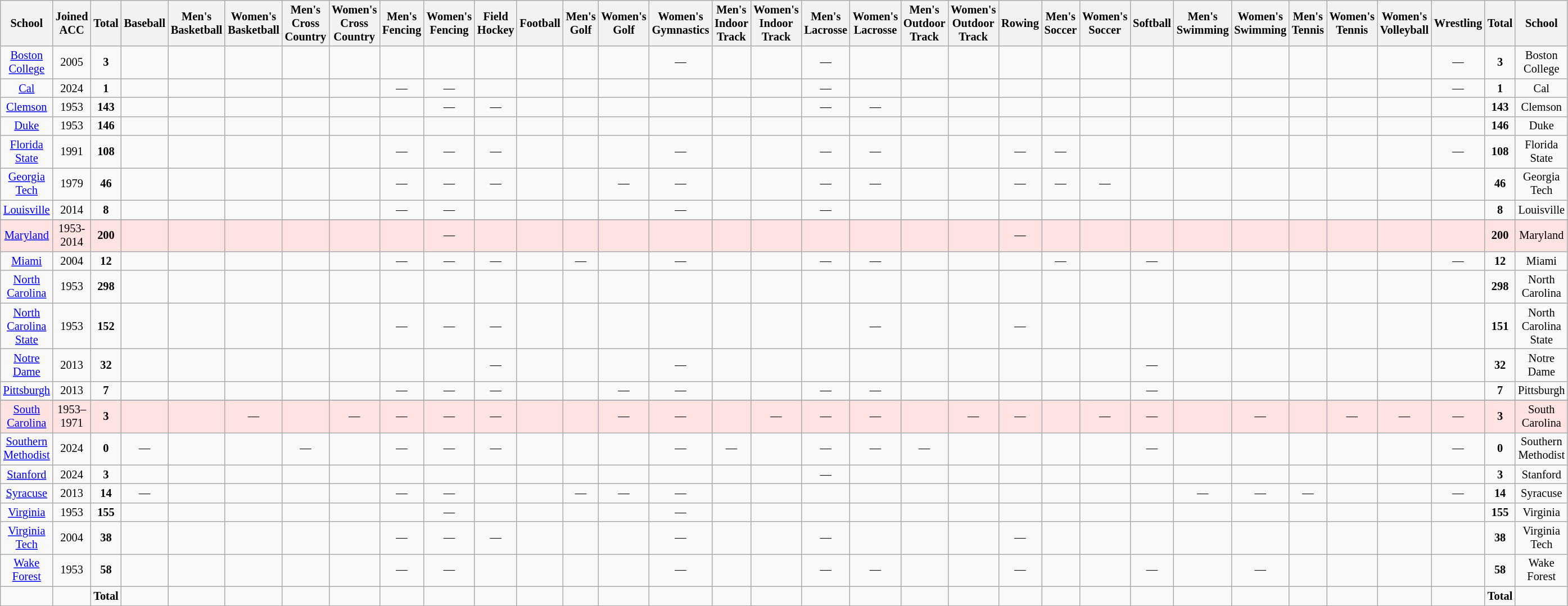<table class="wikitable sortable sort-under-center" style="text-align: center; font-size:85%;">
<tr>
<th>School</th>
<th>Joined ACC</th>
<th>Total</th>
<th>Baseball</th>
<th>Men's<br>Basketball</th>
<th>Women's<br>Basketball</th>
<th>Men's<br>Cross Country</th>
<th>Women's<br>Cross Country</th>
<th>Men's<br>Fencing</th>
<th>Women's<br>Fencing</th>
<th>Field Hockey</th>
<th>Football</th>
<th>Men's<br>Golf</th>
<th>Women's<br>Golf</th>
<th>Women's<br>Gymnastics</th>
<th>Men's<br>Indoor Track</th>
<th>Women's<br>Indoor Track</th>
<th>Men's<br>Lacrosse</th>
<th>Women's<br>Lacrosse</th>
<th>Men's<br>Outdoor Track</th>
<th>Women's<br>Outdoor Track</th>
<th>Rowing</th>
<th>Men's<br>Soccer</th>
<th>Women's<br>Soccer</th>
<th>Softball</th>
<th>Men's<br>Swimming</th>
<th>Women's<br>Swimming</th>
<th>Men's<br>Tennis</th>
<th>Women's<br>Tennis</th>
<th>Women's<br>Volleyball</th>
<th>Wrestling</th>
<th>Total</th>
<th>School</th>
</tr>
<tr>
<td><a href='#'>Boston College</a></td>
<td>2005</td>
<td> <strong>3</strong></td>
<td> </td>
<td> </td>
<td> </td>
<td> </td>
<td> </td>
<td> </td>
<td> </td>
<td> </td>
<td> </td>
<td> </td>
<td> </td>
<td> —</td>
<td> </td>
<td> </td>
<td> —</td>
<td> </td>
<td> </td>
<td> </td>
<td> </td>
<td> </td>
<td> </td>
<td> </td>
<td> </td>
<td> </td>
<td> </td>
<td> </td>
<td> </td>
<td> —</td>
<td> <strong>3</strong></td>
<td>Boston College</td>
</tr>
<tr>
<td><a href='#'>Cal</a></td>
<td>2024</td>
<td> <strong>1</strong></td>
<td> </td>
<td> </td>
<td> </td>
<td> </td>
<td> </td>
<td> —</td>
<td> —</td>
<td> </td>
<td> </td>
<td> </td>
<td> </td>
<td> </td>
<td> </td>
<td> </td>
<td> —</td>
<td> </td>
<td> </td>
<td> </td>
<td> </td>
<td> </td>
<td> </td>
<td> </td>
<td> </td>
<td> </td>
<td> </td>
<td> </td>
<td> </td>
<td> —</td>
<td> <strong>1</strong></td>
<td>Cal</td>
</tr>
<tr>
<td><a href='#'>Clemson</a></td>
<td>1953</td>
<td> <strong>143</strong></td>
<td> </td>
<td> </td>
<td> </td>
<td> </td>
<td> </td>
<td> </td>
<td> —</td>
<td> —</td>
<td> </td>
<td> </td>
<td> </td>
<td> </td>
<td> </td>
<td> </td>
<td> —</td>
<td> —</td>
<td> </td>
<td> </td>
<td> </td>
<td> </td>
<td> </td>
<td> </td>
<td> </td>
<td> </td>
<td> </td>
<td> </td>
<td> </td>
<td> </td>
<td> <strong>143</strong></td>
<td>Clemson</td>
</tr>
<tr>
<td><a href='#'>Duke</a></td>
<td>1953</td>
<td> <strong>146</strong></td>
<td> </td>
<td> </td>
<td> </td>
<td> </td>
<td> </td>
<td> </td>
<td> </td>
<td> </td>
<td> </td>
<td> </td>
<td> </td>
<td> </td>
<td> </td>
<td> </td>
<td> </td>
<td> </td>
<td> </td>
<td> </td>
<td> </td>
<td> </td>
<td> </td>
<td> </td>
<td> </td>
<td> </td>
<td> </td>
<td> </td>
<td> </td>
<td> </td>
<td> <strong>146</strong></td>
<td>Duke</td>
</tr>
<tr>
<td><a href='#'>Florida State</a></td>
<td>1991</td>
<td> <strong>108</strong></td>
<td> </td>
<td> </td>
<td> </td>
<td> </td>
<td> </td>
<td> —</td>
<td> —</td>
<td> —</td>
<td> </td>
<td> </td>
<td> </td>
<td> —</td>
<td> </td>
<td> </td>
<td> —</td>
<td> —</td>
<td> </td>
<td> </td>
<td> —</td>
<td> —</td>
<td> </td>
<td> </td>
<td> </td>
<td> </td>
<td> </td>
<td> </td>
<td> </td>
<td> —</td>
<td> <strong>108</strong></td>
<td>Florida State</td>
</tr>
<tr>
<td><a href='#'>Georgia Tech</a></td>
<td>1979</td>
<td> <strong>46</strong></td>
<td> </td>
<td> </td>
<td> </td>
<td> </td>
<td> </td>
<td> —</td>
<td> —</td>
<td> —</td>
<td> </td>
<td> </td>
<td> —</td>
<td> —</td>
<td> </td>
<td> </td>
<td> —</td>
<td> —</td>
<td> </td>
<td> </td>
<td> —</td>
<td> —</td>
<td> —</td>
<td> </td>
<td> </td>
<td> </td>
<td> </td>
<td> </td>
<td> </td>
<td> </td>
<td> <strong>46</strong></td>
<td>Georgia Tech</td>
</tr>
<tr>
<td><a href='#'>Louisville</a></td>
<td>2014</td>
<td> <strong>8</strong></td>
<td> </td>
<td> </td>
<td> </td>
<td> </td>
<td> </td>
<td> —</td>
<td> —</td>
<td> </td>
<td> </td>
<td> </td>
<td> </td>
<td> —</td>
<td> </td>
<td> </td>
<td> —</td>
<td> </td>
<td> </td>
<td> </td>
<td> </td>
<td> </td>
<td> </td>
<td> </td>
<td> </td>
<td> </td>
<td> </td>
<td> </td>
<td> </td>
<td> </td>
<td> <strong>8</strong></td>
<td>Louisville</td>
</tr>
<tr>
</tr>
<tr style="background:#ffe3e3;">
<td><a href='#'>Maryland</a></td>
<td>1953-2014</td>
<td> <strong>200</strong></td>
<td> </td>
<td> </td>
<td> </td>
<td> </td>
<td> </td>
<td> </td>
<td> —</td>
<td> </td>
<td> </td>
<td> </td>
<td> </td>
<td> </td>
<td> </td>
<td> </td>
<td> </td>
<td> </td>
<td> </td>
<td> </td>
<td> —</td>
<td> </td>
<td> </td>
<td> </td>
<td> </td>
<td> </td>
<td> </td>
<td> </td>
<td> </td>
<td> </td>
<td> <strong>200</strong></td>
<td>Maryland</td>
</tr>
<tr>
<td><a href='#'>Miami</a></td>
<td>2004</td>
<td> <strong>12</strong></td>
<td> </td>
<td> </td>
<td> </td>
<td> </td>
<td> </td>
<td> —</td>
<td> —</td>
<td> —</td>
<td> </td>
<td> —</td>
<td> </td>
<td> —</td>
<td> </td>
<td> </td>
<td> —</td>
<td> —</td>
<td> </td>
<td> </td>
<td> </td>
<td> —</td>
<td> </td>
<td> —</td>
<td> </td>
<td> </td>
<td> </td>
<td> </td>
<td> </td>
<td> —</td>
<td> <strong>12</strong></td>
<td>Miami</td>
</tr>
<tr>
<td><a href='#'>North Carolina</a></td>
<td>1953</td>
<td> <strong>298</strong></td>
<td> </td>
<td> </td>
<td> </td>
<td> </td>
<td> </td>
<td> </td>
<td> </td>
<td> </td>
<td> </td>
<td> </td>
<td> </td>
<td> </td>
<td> </td>
<td> </td>
<td> </td>
<td> </td>
<td> </td>
<td> </td>
<td> </td>
<td> </td>
<td> </td>
<td> </td>
<td> </td>
<td> </td>
<td> </td>
<td> </td>
<td> </td>
<td> </td>
<td> <strong>298</strong></td>
<td>North Carolina</td>
</tr>
<tr>
<td><a href='#'>North Carolina State</a></td>
<td>1953</td>
<td> <strong>152</strong></td>
<td> </td>
<td> </td>
<td> </td>
<td> </td>
<td> </td>
<td> —</td>
<td> —</td>
<td> —</td>
<td> </td>
<td> </td>
<td> </td>
<td> </td>
<td> </td>
<td> </td>
<td> </td>
<td> —</td>
<td> </td>
<td> </td>
<td> —</td>
<td> </td>
<td> </td>
<td> </td>
<td> </td>
<td> </td>
<td> </td>
<td> </td>
<td> </td>
<td> </td>
<td> <strong>151</strong></td>
<td>North Carolina State</td>
</tr>
<tr>
<td><a href='#'>Notre Dame</a></td>
<td>2013</td>
<td> <strong>32</strong></td>
<td> </td>
<td> </td>
<td> </td>
<td> </td>
<td> </td>
<td> </td>
<td> </td>
<td> —</td>
<td> </td>
<td> </td>
<td> </td>
<td> —</td>
<td> </td>
<td> </td>
<td> </td>
<td> </td>
<td> </td>
<td> </td>
<td> </td>
<td> </td>
<td> </td>
<td> —</td>
<td> </td>
<td> </td>
<td> </td>
<td> </td>
<td> </td>
<td> </td>
<td> <strong>32</strong></td>
<td>Notre Dame</td>
</tr>
<tr>
<td><a href='#'>Pittsburgh</a></td>
<td>2013</td>
<td> <strong>7</strong></td>
<td> </td>
<td> </td>
<td> </td>
<td> </td>
<td> </td>
<td> —</td>
<td> —</td>
<td> —</td>
<td> </td>
<td> </td>
<td> —</td>
<td> —</td>
<td> </td>
<td> </td>
<td> —</td>
<td> —</td>
<td> </td>
<td> </td>
<td> </td>
<td> </td>
<td> </td>
<td> —</td>
<td> </td>
<td> </td>
<td> </td>
<td> </td>
<td> </td>
<td> </td>
<td> <strong>7</strong></td>
<td>Pittsburgh</td>
</tr>
<tr>
</tr>
<tr style="background:#ffe3e3;">
<td><a href='#'>South Carolina</a></td>
<td>1953–1971</td>
<td> <strong>3</strong></td>
<td> </td>
<td> </td>
<td> —</td>
<td> </td>
<td> —</td>
<td> —</td>
<td> —</td>
<td> —</td>
<td> </td>
<td> </td>
<td> —</td>
<td> —</td>
<td> </td>
<td> —</td>
<td> —</td>
<td> —</td>
<td> </td>
<td> —</td>
<td> —</td>
<td> </td>
<td> —</td>
<td> —</td>
<td> </td>
<td> —</td>
<td> </td>
<td> —</td>
<td> —</td>
<td> —</td>
<td> <strong>3</strong></td>
<td>South Carolina</td>
</tr>
<tr>
<td><a href='#'>Southern Methodist</a></td>
<td>2024</td>
<td> <strong>0</strong></td>
<td> —</td>
<td> </td>
<td> </td>
<td> —</td>
<td> </td>
<td> —</td>
<td> —</td>
<td> —</td>
<td> </td>
<td> </td>
<td> </td>
<td> —</td>
<td> —</td>
<td> </td>
<td> —</td>
<td> —</td>
<td> —</td>
<td> </td>
<td> </td>
<td> </td>
<td> </td>
<td> —</td>
<td> </td>
<td> </td>
<td> </td>
<td> </td>
<td> </td>
<td> —</td>
<td> <strong>0</strong></td>
<td>Southern Methodist</td>
</tr>
<tr>
<td><a href='#'>Stanford</a></td>
<td>2024</td>
<td> <strong>3</strong></td>
<td> </td>
<td> </td>
<td> </td>
<td> </td>
<td> </td>
<td> </td>
<td> </td>
<td> </td>
<td> </td>
<td> </td>
<td> </td>
<td> </td>
<td> </td>
<td> </td>
<td> —</td>
<td> </td>
<td> </td>
<td> </td>
<td> </td>
<td> </td>
<td> </td>
<td> </td>
<td> </td>
<td> </td>
<td> </td>
<td> </td>
<td> </td>
<td> </td>
<td> <strong>3</strong></td>
<td>Stanford</td>
</tr>
<tr>
<td><a href='#'>Syracuse</a></td>
<td>2013</td>
<td> <strong>14</strong></td>
<td> —</td>
<td> </td>
<td> </td>
<td> </td>
<td> </td>
<td> —</td>
<td> —</td>
<td> </td>
<td> </td>
<td> —</td>
<td> —</td>
<td> —</td>
<td> </td>
<td> </td>
<td> </td>
<td> </td>
<td> </td>
<td> </td>
<td> </td>
<td> </td>
<td> </td>
<td> </td>
<td> —</td>
<td> —</td>
<td> —</td>
<td> </td>
<td> </td>
<td> —</td>
<td> <strong>14</strong></td>
<td>Syracuse</td>
</tr>
<tr>
<td><a href='#'>Virginia</a></td>
<td>1953</td>
<td> <strong>155</strong></td>
<td> </td>
<td> </td>
<td> </td>
<td> </td>
<td> </td>
<td> </td>
<td> —</td>
<td> </td>
<td> </td>
<td> </td>
<td> </td>
<td> —</td>
<td> </td>
<td> </td>
<td> </td>
<td> </td>
<td> </td>
<td> </td>
<td> </td>
<td> </td>
<td> </td>
<td> </td>
<td> </td>
<td> </td>
<td> </td>
<td> </td>
<td> </td>
<td> </td>
<td> <strong>155</strong></td>
<td>Virginia</td>
</tr>
<tr>
<td><a href='#'>Virginia Tech</a></td>
<td>2004</td>
<td> <strong>38</strong></td>
<td> </td>
<td> </td>
<td> </td>
<td> </td>
<td> </td>
<td> —</td>
<td> —</td>
<td> —</td>
<td> </td>
<td> </td>
<td> </td>
<td> —</td>
<td> </td>
<td> </td>
<td> —</td>
<td> </td>
<td> </td>
<td> </td>
<td> —</td>
<td> </td>
<td> </td>
<td> </td>
<td> </td>
<td> </td>
<td> </td>
<td> </td>
<td> </td>
<td> </td>
<td> <strong>38</strong></td>
<td>Virginia Tech</td>
</tr>
<tr>
<td><a href='#'>Wake Forest</a></td>
<td>1953</td>
<td> <strong>58</strong></td>
<td> </td>
<td> </td>
<td> </td>
<td> </td>
<td> </td>
<td> —</td>
<td> —</td>
<td> </td>
<td> </td>
<td> </td>
<td> </td>
<td> —</td>
<td> </td>
<td> </td>
<td> —</td>
<td> —</td>
<td> </td>
<td> </td>
<td> —</td>
<td> </td>
<td> </td>
<td> —</td>
<td> </td>
<td> —</td>
<td> </td>
<td> </td>
<td> </td>
<td> </td>
<td> <strong>58</strong></td>
<td>Wake Forest</td>
</tr>
<tr>
<td></td>
<td></td>
<td><strong>Total</strong></td>
<td> </td>
<td> </td>
<td> </td>
<td> </td>
<td> </td>
<td> </td>
<td> </td>
<td> </td>
<td> </td>
<td> </td>
<td> </td>
<td> </td>
<td> </td>
<td> </td>
<td> </td>
<td> </td>
<td> </td>
<td> </td>
<td> </td>
<td> </td>
<td> </td>
<td> </td>
<td> </td>
<td> </td>
<td> </td>
<td> </td>
<td> </td>
<td> </td>
<td><strong>Total</strong></td>
<td></td>
</tr>
</table>
